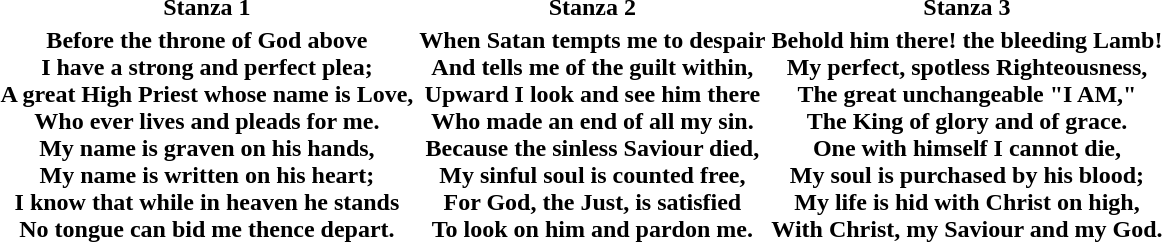<table>
<tr>
<th>Stanza 1</th>
<th>Stanza 2</th>
<th>Stanza 3</th>
</tr>
<tr>
<th>Before the throne of God above<br>I have a strong and perfect plea;<br>
A great High Priest whose name is Love,<br>
Who ever lives and pleads for me.<br>
My name is graven on his hands,<br>
My name is written on his heart;<br>
I know that while in heaven he stands<br>
No tongue can bid me thence depart.</th>
<th>When Satan tempts me to despair<br>And tells me of the guilt within,<br>
Upward I look and see him there<br>
Who made an end of all my sin.<br>
Because the sinless Saviour died,<br>
My sinful soul is counted free,<br>
For God, the Just, is satisfied<br>
To look on him and pardon me.</th>
<th>Behold him there! the bleeding Lamb!<br>My perfect, spotless Righteousness,<br>
The great unchangeable "I AM,"<br>
The King of glory and of grace.<br>
One with himself I cannot die,<br>
My soul is purchased by his blood;<br>
My life is hid with Christ on high,<br>
With Christ, my Saviour and my God.</th>
</tr>
</table>
